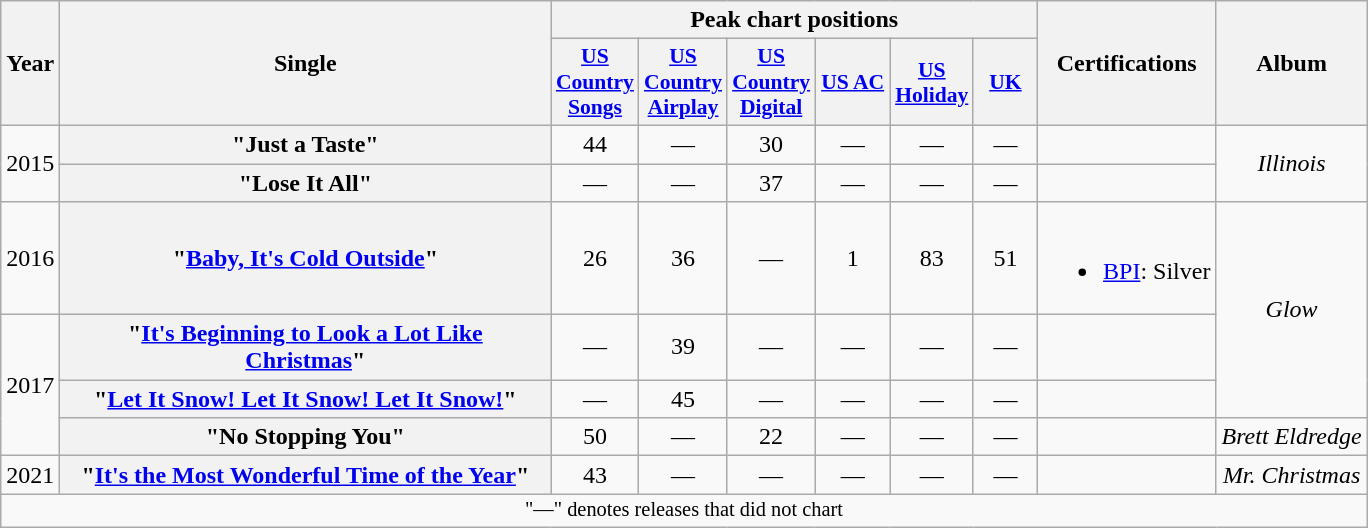<table class="wikitable plainrowheaders" style="text-align:center;">
<tr>
<th rowspan="2" style="width:1em;">Year</th>
<th rowspan="2" style="width:20em;">Single</th>
<th colspan="6">Peak chart positions</th>
<th rowspan="2">Certifications</th>
<th rowspan="2">Album</th>
</tr>
<tr>
<th scope="col" style="width:3em;font-size:90%;"><a href='#'>US Country Songs</a><br></th>
<th scope="col" style="width:3em;font-size:90%;"><a href='#'>US Country Airplay</a><br></th>
<th scope="col" style="width:3em;font-size:90%;"><a href='#'>US Country Digital</a><br></th>
<th scope="col" style="width:3em;font-size:90%;"><a href='#'>US AC</a><br></th>
<th scope="col" style="width:3em;font-size:90%;"><a href='#'>US Holiday</a><br></th>
<th scope="col" style="width:2.5em;font-size:90%;"><a href='#'>UK</a><br></th>
</tr>
<tr>
<td rowspan="2">2015</td>
<th scope="row">"Just a Taste"</th>
<td>44</td>
<td>—</td>
<td>30</td>
<td>—</td>
<td>—</td>
<td>—</td>
<td></td>
<td rowspan="2"><em>Illinois</em></td>
</tr>
<tr>
<th scope="row">"Lose It All"</th>
<td>—</td>
<td>—</td>
<td>37</td>
<td>—</td>
<td>—</td>
<td>—</td>
<td></td>
</tr>
<tr>
<td>2016</td>
<th scope="row">"<a href='#'>Baby, It's Cold Outside</a>"<br></th>
<td>26</td>
<td>36</td>
<td>—</td>
<td>1</td>
<td>83</td>
<td>51</td>
<td><br><ul><li><a href='#'>BPI</a>: Silver</li></ul></td>
<td rowspan="3"><em>Glow</em></td>
</tr>
<tr>
<td rowspan="3">2017</td>
<th scope="row">"<a href='#'>It's Beginning to Look a Lot Like Christmas</a>"</th>
<td>—</td>
<td>39</td>
<td>—</td>
<td>—</td>
<td>—</td>
<td>—</td>
<td></td>
</tr>
<tr>
<th scope="row">"<a href='#'>Let It Snow! Let It Snow! Let It Snow!</a>"</th>
<td>—</td>
<td>45</td>
<td>—</td>
<td>—</td>
<td>—</td>
<td>—</td>
<td></td>
</tr>
<tr>
<th scope="row">"No Stopping You"</th>
<td>50</td>
<td>—</td>
<td>22</td>
<td>—</td>
<td>—</td>
<td>—</td>
<td></td>
<td><em>Brett Eldredge</em></td>
</tr>
<tr>
<td>2021</td>
<th scope="row">"<a href='#'>It's the Most Wonderful Time of the Year</a>"</th>
<td>43</td>
<td>—</td>
<td>—</td>
<td>—</td>
<td>—</td>
<td>—</td>
<td></td>
<td><em>Mr. Christmas</em></td>
</tr>
<tr>
<td colspan="10" style="font-size:85%">"—" denotes releases that did not chart</td>
</tr>
</table>
